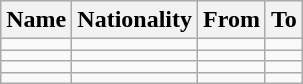<table class="wikitable plainrowheaders sortable">
<tr>
<th>Name</th>
<th>Nationality</th>
<th>From</th>
<th>To</th>
</tr>
<tr>
<td></td>
<td></td>
<td style="text-align:center;"></td>
<td style="text-align:center;"></td>
</tr>
<tr>
<td></td>
<td></td>
<td style="text-align:center;"></td>
<td style="text-align:center;"></td>
</tr>
<tr>
<td></td>
<td></td>
<td style="text-align:center;"></td>
<td style="text-align:center;"></td>
</tr>
<tr>
<td></td>
<td></td>
<td style="text-align:center;"></td>
<td style="text-align:center;"></td>
</tr>
</table>
